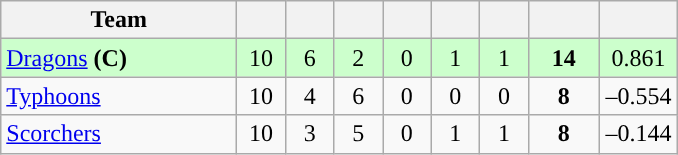<table class="wikitable" style="text-align:center">
<tr>
<th width="150">Team</th>
<th width="25"></th>
<th width="25"></th>
<th width="25"></th>
<th width="25"></th>
<th width="25"></th>
<th width="25"></th>
<th width="40"></th>
<th width="45"></th>
</tr>
<tr style="background:#cfc">
<td style="text-align:left"><a href='#'>Dragons</a> <strong>(C)</strong></td>
<td>10</td>
<td>6</td>
<td>2</td>
<td>0</td>
<td>1</td>
<td>1</td>
<td><strong>14</strong></td>
<td>0.861</td>
</tr>
<tr>
<td style="text-align:left"><a href='#'>Typhoons</a></td>
<td>10</td>
<td>4</td>
<td>6</td>
<td>0</td>
<td>0</td>
<td>0</td>
<td><strong>8</strong></td>
<td>–0.554</td>
</tr>
<tr>
<td style="text-align:left"><a href='#'>Scorchers</a></td>
<td>10</td>
<td>3</td>
<td>5</td>
<td>0</td>
<td>1</td>
<td>1</td>
<td><strong>8</strong></td>
<td>–0.144</td>
</tr>
</table>
